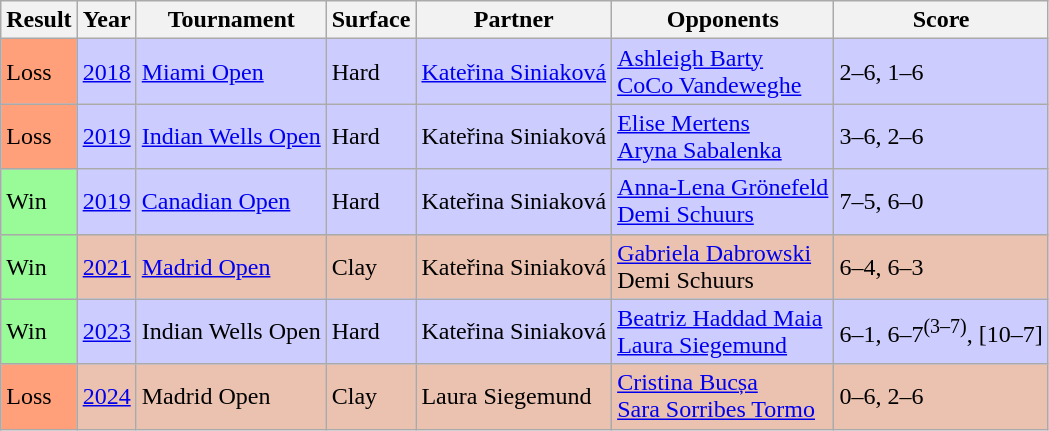<table class="sortable wikitable">
<tr>
<th>Result</th>
<th>Year</th>
<th>Tournament</th>
<th>Surface</th>
<th>Partner</th>
<th>Opponents</th>
<th class=unsortable>Score</th>
</tr>
<tr bgcolor=#ccf>
<td bgcolor=ffa07a>Loss</td>
<td><a href='#'>2018</a></td>
<td><a href='#'>Miami Open</a></td>
<td>Hard</td>
<td> <a href='#'>Kateřina Siniaková</a></td>
<td> <a href='#'>Ashleigh Barty</a> <br>  <a href='#'>CoCo Vandeweghe</a></td>
<td>2–6, 1–6</td>
</tr>
<tr bgcolor=#ccf>
<td bgcolor=ffa07a>Loss</td>
<td><a href='#'>2019</a></td>
<td><a href='#'>Indian Wells Open</a></td>
<td>Hard</td>
<td> Kateřina Siniaková</td>
<td> <a href='#'>Elise Mertens</a> <br>  <a href='#'>Aryna Sabalenka</a></td>
<td>3–6, 2–6</td>
</tr>
<tr bgcolor=#ccf>
<td bgcolor=98fb98>Win</td>
<td><a href='#'>2019</a></td>
<td><a href='#'>Canadian Open</a></td>
<td>Hard</td>
<td> Kateřina Siniaková</td>
<td> <a href='#'>Anna-Lena Grönefeld</a> <br>  <a href='#'>Demi Schuurs</a></td>
<td>7–5, 6–0</td>
</tr>
<tr bgcolor=ebc2af>
<td bgcolor=98fb98>Win</td>
<td><a href='#'>2021</a></td>
<td><a href='#'>Madrid Open</a></td>
<td>Clay</td>
<td> Kateřina Siniaková</td>
<td> <a href='#'>Gabriela Dabrowski</a> <br>  Demi Schuurs</td>
<td>6–4, 6–3</td>
</tr>
<tr bgcolor=#ccf>
<td bgcolor=98FB98>Win</td>
<td><a href='#'>2023</a></td>
<td>Indian Wells Open</td>
<td>Hard</td>
<td> Kateřina Siniaková</td>
<td> <a href='#'>Beatriz Haddad Maia</a> <br>  <a href='#'>Laura Siegemund</a></td>
<td>6–1, 6–7<sup>(3–7)</sup>, [10–7]</td>
</tr>
<tr bgcolor=ebc2af>
<td bgcolor=ffa07a>Loss</td>
<td><a href='#'>2024</a></td>
<td>Madrid Open</td>
<td>Clay</td>
<td> Laura Siegemund</td>
<td> <a href='#'>Cristina Bucșa</a><br> <a href='#'>Sara Sorribes Tormo</a></td>
<td>0–6, 2–6</td>
</tr>
</table>
